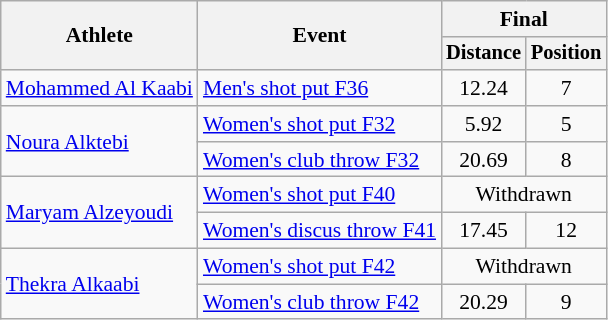<table class=wikitable style="font-size:90%">
<tr>
<th rowspan="2">Athlete</th>
<th rowspan="2">Event</th>
<th colspan="2">Final</th>
</tr>
<tr style="font-size:95%">
<th>Distance</th>
<th>Position</th>
</tr>
<tr align=center>
<td align=left><a href='#'>Mohammed Al Kaabi</a></td>
<td align=left><a href='#'>Men's shot put F36</a></td>
<td>12.24</td>
<td>7</td>
</tr>
<tr align=center>
<td align=left rowspan=2><a href='#'>Noura Alktebi</a></td>
<td align=left><a href='#'>Women's shot put F32</a></td>
<td>5.92</td>
<td>5</td>
</tr>
<tr align=center>
<td align=left><a href='#'>Women's club throw F32</a></td>
<td>20.69</td>
<td>8</td>
</tr>
<tr align=center>
<td align=left rowspan=2><a href='#'>Maryam Alzeyoudi</a></td>
<td align=left><a href='#'>Women's shot put F40</a></td>
<td colspan=2>Withdrawn</td>
</tr>
<tr align=center>
<td align=left><a href='#'>Women's discus throw F41</a></td>
<td>17.45</td>
<td>12</td>
</tr>
<tr align=center>
<td align=left rowspan=2><a href='#'>Thekra Alkaabi</a></td>
<td align=left><a href='#'>Women's shot put F42</a></td>
<td colspan=2>Withdrawn</td>
</tr>
<tr align=center>
<td align=left><a href='#'>Women's club throw F42</a></td>
<td>20.29</td>
<td>9</td>
</tr>
</table>
